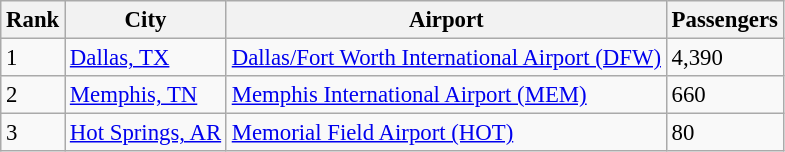<table class="wikitable sortable" style="font-size:95%">
<tr>
<th>Rank</th>
<th>City</th>
<th>Airport</th>
<th>Passengers</th>
</tr>
<tr>
<td>1</td>
<td><a href='#'>Dallas, TX</a></td>
<td><a href='#'>Dallas/Fort Worth International Airport (DFW)</a></td>
<td>4,390</td>
</tr>
<tr>
<td>2</td>
<td><a href='#'>Memphis, TN</a></td>
<td><a href='#'>Memphis International Airport (MEM)</a></td>
<td>660</td>
</tr>
<tr>
<td>3</td>
<td><a href='#'>Hot Springs, AR</a></td>
<td><a href='#'>Memorial Field Airport (HOT)</a></td>
<td>80</td>
</tr>
</table>
